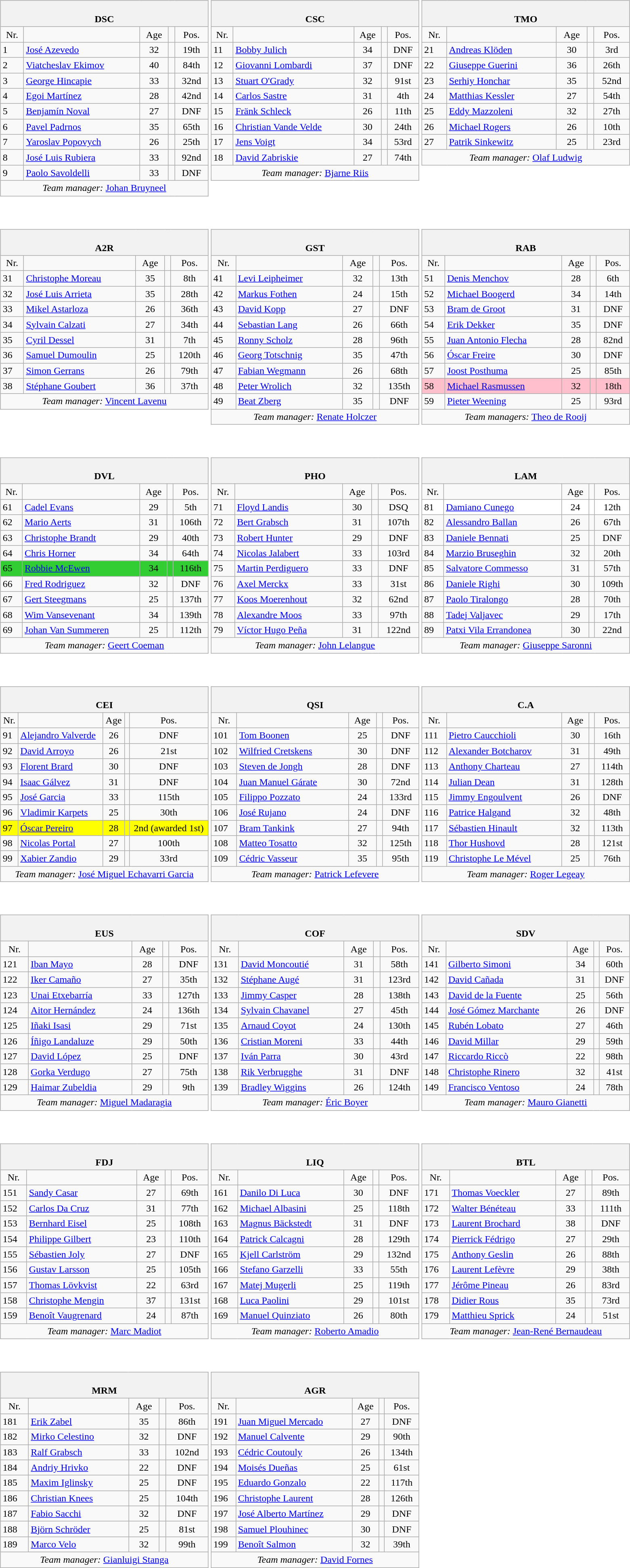<table>
<tr valign=top>
<td width=33%><br><table class="wikitable" style="width:100%">
<tr>
<th colspan=5><br>  DSC</th>
</tr>
<tr align=center class=small>
<td>Nr.</td>
<td></td>
<td>Age</td>
<td></td>
<td>Pos.</td>
</tr>
<tr>
<td>1</td>
<td><a href='#'>José Azevedo</a></td>
<td align=center>32</td>
<td></td>
<td align=center>19th</td>
</tr>
<tr>
<td>2</td>
<td><a href='#'>Viatcheslav Ekimov</a></td>
<td align=center>40</td>
<td></td>
<td align=center>84th</td>
</tr>
<tr>
<td>3</td>
<td><a href='#'>George Hincapie</a></td>
<td align=center>33</td>
<td></td>
<td align=center>32nd</td>
</tr>
<tr>
<td>4</td>
<td><a href='#'>Egoi Martínez</a></td>
<td align=center>28</td>
<td></td>
<td align=center>42nd</td>
</tr>
<tr>
<td>5</td>
<td><a href='#'>Benjamín Noval</a></td>
<td align=center>27</td>
<td></td>
<td align=center>DNF</td>
</tr>
<tr>
<td>6</td>
<td><a href='#'>Pavel Padrnos</a></td>
<td align=center>35</td>
<td></td>
<td align=center>65th</td>
</tr>
<tr>
<td>7</td>
<td><a href='#'>Yaroslav Popovych</a></td>
<td align=center>26</td>
<td></td>
<td align=center>25th</td>
</tr>
<tr>
<td>8</td>
<td><a href='#'>José Luis Rubiera</a></td>
<td align=center>33</td>
<td></td>
<td align=center>92nd</td>
</tr>
<tr>
<td>9</td>
<td><a href='#'>Paolo Savoldelli</a></td>
<td align=center>33</td>
<td></td>
<td align=center>DNF</td>
</tr>
<tr align=center>
<td colspan=5><em>Team manager:</em> <a href='#'>Johan Bruyneel</a><br></td>
</tr>
</table>
</td>
<td width=33%><br><table class="wikitable" style="width:100%">
<tr>
<th colspan=5><br> CSC</th>
</tr>
<tr align=center class=small>
<td>Nr.</td>
<td></td>
<td>Age</td>
<td></td>
<td>Pos.</td>
</tr>
<tr>
<td>11</td>
<td><a href='#'>Bobby Julich</a></td>
<td align=center>34</td>
<td></td>
<td align=center>DNF</td>
</tr>
<tr>
<td>12</td>
<td><a href='#'>Giovanni Lombardi</a></td>
<td align=center>37</td>
<td></td>
<td align=center>DNF</td>
</tr>
<tr>
<td>13</td>
<td><a href='#'>Stuart O'Grady</a></td>
<td align=center>32</td>
<td></td>
<td align=center>91st</td>
</tr>
<tr>
<td>14</td>
<td><a href='#'>Carlos Sastre</a></td>
<td align=center>31</td>
<td></td>
<td align=center>4th</td>
</tr>
<tr>
<td>15</td>
<td><a href='#'>Fränk Schleck</a></td>
<td align=center>26</td>
<td></td>
<td align=center>11th</td>
</tr>
<tr>
<td>16</td>
<td><a href='#'>Christian Vande Velde</a></td>
<td align=center>30</td>
<td></td>
<td align=center>24th</td>
</tr>
<tr>
<td>17</td>
<td><a href='#'>Jens Voigt</a></td>
<td align=center>34</td>
<td></td>
<td align=center>53rd</td>
</tr>
<tr>
<td>18</td>
<td><a href='#'>David Zabriskie</a></td>
<td align=center>27</td>
<td></td>
<td align=center>74th</td>
</tr>
<tr align=center>
<td colspan=5><em>Team manager:</em> <a href='#'>Bjarne Riis</a><br></td>
</tr>
</table>
</td>
<td width=33%><br><table class="wikitable" style="width:100%">
<tr>
<th colspan=5><br> TMO</th>
</tr>
<tr align=center class=small>
<td>Nr.</td>
<td></td>
<td>Age</td>
<td></td>
<td>Pos.</td>
</tr>
<tr>
<td>21</td>
<td><a href='#'>Andreas Klöden</a></td>
<td align=center>30</td>
<td></td>
<td align=center>3rd</td>
</tr>
<tr>
<td>22</td>
<td><a href='#'>Giuseppe Guerini</a></td>
<td align=center>36</td>
<td></td>
<td align=center>26th</td>
</tr>
<tr>
<td>23</td>
<td><a href='#'>Serhiy Honchar</a></td>
<td align=center>35</td>
<td></td>
<td align=center>52nd</td>
</tr>
<tr>
<td>24</td>
<td><a href='#'>Matthias Kessler</a></td>
<td align=center>27</td>
<td></td>
<td align=center>54th</td>
</tr>
<tr>
<td>25</td>
<td><a href='#'>Eddy Mazzoleni</a></td>
<td align=center>32</td>
<td></td>
<td align=center>27th</td>
</tr>
<tr>
<td>26</td>
<td><a href='#'>Michael Rogers</a></td>
<td align=center>26</td>
<td></td>
<td align=center>10th</td>
</tr>
<tr>
<td>27</td>
<td><a href='#'>Patrik Sinkewitz</a></td>
<td align=center>25</td>
<td></td>
<td align=center>23rd</td>
</tr>
<tr align=center>
<td colspan=5><em>Team manager:</em> <a href='#'>Olaf Ludwig</a><br></td>
</tr>
</table>
</td>
</tr>
<tr valign=top>
<td><br><table class="wikitable" style="width:100%">
<tr>
<th colspan=5><br> A2R</th>
</tr>
<tr align=center class=small>
<td>Nr.</td>
<td></td>
<td>Age</td>
<td></td>
<td>Pos.</td>
</tr>
<tr>
<td>31</td>
<td><a href='#'>Christophe Moreau</a></td>
<td align=center>35</td>
<td></td>
<td align=center>8th</td>
</tr>
<tr>
<td>32</td>
<td><a href='#'>José Luis Arrieta</a></td>
<td align=center>35</td>
<td></td>
<td align=center>28th</td>
</tr>
<tr>
<td>33</td>
<td><a href='#'>Mikel Astarloza</a></td>
<td align=center>26</td>
<td></td>
<td align=center>36th</td>
</tr>
<tr>
<td>34</td>
<td><a href='#'>Sylvain Calzati</a></td>
<td align=center>27</td>
<td></td>
<td align=center>34th</td>
</tr>
<tr>
<td>35</td>
<td><a href='#'>Cyril Dessel</a></td>
<td align=center>31</td>
<td></td>
<td align=center>7th</td>
</tr>
<tr>
<td>36</td>
<td><a href='#'>Samuel Dumoulin</a></td>
<td align=center>25</td>
<td></td>
<td align=center>120th</td>
</tr>
<tr>
<td>37</td>
<td><a href='#'>Simon Gerrans</a></td>
<td align=center>26</td>
<td></td>
<td align=center>79th</td>
</tr>
<tr>
<td>38</td>
<td><a href='#'>Stéphane Goubert</a></td>
<td align=center>36</td>
<td></td>
<td align=center>37th</td>
</tr>
<tr align=center>
<td colspan=5><em>Team manager:</em> <a href='#'>Vincent Lavenu</a><br></td>
</tr>
</table>
</td>
<td><br><table class="wikitable" style="width:100%">
<tr>
<th colspan=5><br> GST</th>
</tr>
<tr align=center class=small>
<td>Nr.</td>
<td></td>
<td>Age</td>
<td></td>
<td>Pos.</td>
</tr>
<tr>
<td>41</td>
<td><a href='#'>Levi Leipheimer</a></td>
<td align=center>32</td>
<td></td>
<td align=center>13th</td>
</tr>
<tr>
<td>42</td>
<td><a href='#'>Markus Fothen</a></td>
<td align=center>24</td>
<td></td>
<td align=center>15th</td>
</tr>
<tr>
<td>43</td>
<td><a href='#'>David Kopp</a></td>
<td align=center>27</td>
<td></td>
<td align=center>DNF</td>
</tr>
<tr>
<td>44</td>
<td><a href='#'>Sebastian Lang</a></td>
<td align=center>26</td>
<td></td>
<td align=center>66th</td>
</tr>
<tr>
<td>45</td>
<td><a href='#'>Ronny Scholz</a></td>
<td align=center>28</td>
<td></td>
<td align=center>96th</td>
</tr>
<tr>
<td>46</td>
<td><a href='#'>Georg Totschnig</a></td>
<td align=center>35</td>
<td></td>
<td align=center>47th</td>
</tr>
<tr>
<td>47</td>
<td><a href='#'>Fabian Wegmann</a></td>
<td align=center>26</td>
<td></td>
<td align=center>68th</td>
</tr>
<tr>
<td>48</td>
<td><a href='#'>Peter Wrolich</a></td>
<td align=center>32</td>
<td></td>
<td align=center>135th</td>
</tr>
<tr>
<td>49</td>
<td><a href='#'>Beat Zberg</a></td>
<td align=center>35</td>
<td></td>
<td align=center>DNF</td>
</tr>
<tr align=center>
<td colspan=5><em>Team manager:</em> <a href='#'>Renate Holczer</a><br></td>
</tr>
</table>
</td>
<td><br><table class="wikitable" style="width:100%">
<tr>
<th colspan=5><br> RAB</th>
</tr>
<tr align=center class=small>
<td>Nr.</td>
<td></td>
<td>Age</td>
<td></td>
<td>Pos.</td>
</tr>
<tr>
<td>51</td>
<td><a href='#'>Denis Menchov</a></td>
<td align=center>28</td>
<td></td>
<td align=center>6th</td>
</tr>
<tr>
<td>52</td>
<td><a href='#'>Michael Boogerd</a></td>
<td align=center>34</td>
<td></td>
<td align=center>14th</td>
</tr>
<tr>
<td>53</td>
<td><a href='#'>Bram de Groot</a></td>
<td align=center>31</td>
<td></td>
<td align=center>DNF</td>
</tr>
<tr>
<td>54</td>
<td><a href='#'>Erik Dekker</a></td>
<td align=center>35</td>
<td></td>
<td align=center>DNF</td>
</tr>
<tr>
<td>55</td>
<td><a href='#'>Juan Antonio Flecha</a></td>
<td align=center>28</td>
<td></td>
<td align=center>82nd</td>
</tr>
<tr>
<td>56</td>
<td><a href='#'>Óscar Freire</a></td>
<td align=center>30</td>
<td></td>
<td align=center>DNF</td>
</tr>
<tr>
<td>57</td>
<td><a href='#'>Joost Posthuma</a></td>
<td align=center>25</td>
<td></td>
<td align=center>85th</td>
</tr>
<tr bgcolor="pink">
<td>58</td>
<td><a href='#'>Michael Rasmussen</a></td>
<td align=center>32</td>
<td></td>
<td align=center>18th</td>
</tr>
<tr>
<td>59</td>
<td><a href='#'>Pieter Weening</a></td>
<td align=center>25</td>
<td></td>
<td align=center>93rd</td>
</tr>
<tr align=center>
<td colspan=5><em>Team managers:</em> <a href='#'>Theo de Rooij</a><br></td>
</tr>
</table>
</td>
</tr>
<tr valign=top>
<td><br><table class="wikitable" style="width:100%">
<tr>
<th colspan=5><br> DVL</th>
</tr>
<tr align=center class=small>
<td>Nr.</td>
<td></td>
<td>Age</td>
<td></td>
<td>Pos.</td>
</tr>
<tr>
<td>61</td>
<td><a href='#'>Cadel Evans</a></td>
<td align=center>29</td>
<td></td>
<td align=center>5th</td>
</tr>
<tr>
<td>62</td>
<td><a href='#'>Mario Aerts</a></td>
<td align=center>31</td>
<td></td>
<td align=center>106th</td>
</tr>
<tr>
<td>63</td>
<td><a href='#'>Christophe Brandt</a></td>
<td align=center>29</td>
<td></td>
<td align=center>40th</td>
</tr>
<tr>
<td>64</td>
<td><a href='#'>Chris Horner</a></td>
<td align=center>34</td>
<td></td>
<td align=center>64th</td>
</tr>
<tr bgcolor="limegreen">
<td>65</td>
<td><a href='#'>Robbie McEwen</a></td>
<td align=center>34</td>
<td></td>
<td align=center>116th</td>
</tr>
<tr>
<td>66</td>
<td><a href='#'>Fred Rodriguez</a></td>
<td align=center>32</td>
<td></td>
<td align=center>DNF</td>
</tr>
<tr>
<td>67</td>
<td><a href='#'>Gert Steegmans</a></td>
<td align=center>25</td>
<td></td>
<td align=center>137th</td>
</tr>
<tr>
<td>68</td>
<td><a href='#'>Wim Vansevenant</a></td>
<td align=center>34</td>
<td></td>
<td align=center>139th</td>
</tr>
<tr>
<td>69</td>
<td><a href='#'>Johan Van Summeren</a></td>
<td align=center>25</td>
<td></td>
<td align=center>112th</td>
</tr>
<tr align=center>
<td colspan=5><em>Team manager:</em> <a href='#'>Geert Coeman</a><br></td>
</tr>
</table>
</td>
<td><br><table class="wikitable" style="width:100%">
<tr>
<th colspan=5><br> PHO</th>
</tr>
<tr align=center class=small>
<td>Nr.</td>
<td></td>
<td>Age</td>
<td></td>
<td>Pos.</td>
</tr>
<tr>
<td>71</td>
<td><a href='#'>Floyd Landis</a></td>
<td align=center>30</td>
<td></td>
<td align=center>DSQ</td>
</tr>
<tr>
<td>72</td>
<td><a href='#'>Bert Grabsch</a></td>
<td align=center>31</td>
<td></td>
<td align=center>107th</td>
</tr>
<tr>
<td>73</td>
<td><a href='#'>Robert Hunter</a></td>
<td align=center>29</td>
<td></td>
<td align=center>DNF</td>
</tr>
<tr>
<td>74</td>
<td><a href='#'>Nicolas Jalabert</a></td>
<td align=center>33</td>
<td></td>
<td align=center>103rd</td>
</tr>
<tr>
<td>75</td>
<td><a href='#'>Martin Perdiguero</a></td>
<td align=center>33</td>
<td></td>
<td align=center>DNF</td>
</tr>
<tr>
<td>76</td>
<td><a href='#'>Axel Merckx</a></td>
<td align=center>33</td>
<td></td>
<td align=center>31st</td>
</tr>
<tr>
<td>77</td>
<td><a href='#'>Koos Moerenhout</a></td>
<td align=center>32</td>
<td></td>
<td align=center>62nd</td>
</tr>
<tr>
<td>78</td>
<td><a href='#'>Alexandre Moos</a></td>
<td align=center>33</td>
<td></td>
<td align=center>97th</td>
</tr>
<tr>
<td>79</td>
<td><a href='#'>Víctor Hugo Peña</a></td>
<td align=center>31</td>
<td></td>
<td align=center>122nd</td>
</tr>
<tr align=center>
<td colspan=5><em>Team manager:</em> <a href='#'>John Lelangue</a><br></td>
</tr>
</table>
</td>
<td><br><table class="wikitable" style="width:100%">
<tr>
<th colspan=5><br> LAM</th>
</tr>
<tr align=center class=small>
<td>Nr.</td>
<td></td>
<td>Age</td>
<td></td>
<td>Pos.</td>
</tr>
<tr bgcolor="white">
<td>81</td>
<td><a href='#'>Damiano Cunego</a></td>
<td align=center>24</td>
<td></td>
<td align=center>12th</td>
</tr>
<tr>
<td>82</td>
<td><a href='#'>Alessandro Ballan</a></td>
<td align=center>26</td>
<td></td>
<td align=center>67th</td>
</tr>
<tr>
<td>83</td>
<td><a href='#'>Daniele Bennati</a></td>
<td align=center>25</td>
<td></td>
<td align=center>DNF</td>
</tr>
<tr>
<td>84</td>
<td><a href='#'>Marzio Bruseghin</a></td>
<td align=center>32</td>
<td></td>
<td align=center>20th</td>
</tr>
<tr>
<td>85</td>
<td><a href='#'>Salvatore Commesso</a></td>
<td align=center>31</td>
<td></td>
<td align=center>57th</td>
</tr>
<tr>
<td>86</td>
<td><a href='#'>Daniele Righi</a></td>
<td align=center>30</td>
<td></td>
<td align=center>109th</td>
</tr>
<tr>
<td>87</td>
<td><a href='#'>Paolo Tiralongo</a></td>
<td align=center>28</td>
<td></td>
<td align=center>70th</td>
</tr>
<tr>
<td>88</td>
<td><a href='#'>Tadej Valjavec</a></td>
<td align=center>29</td>
<td></td>
<td align=center>17th</td>
</tr>
<tr>
<td>89</td>
<td><a href='#'>Patxi Vila Errandonea</a></td>
<td align=center>30</td>
<td></td>
<td align=center>22nd</td>
</tr>
<tr align=center>
<td colspan=5><em>Team manager:</em> <a href='#'>Giuseppe Saronni</a><br></td>
</tr>
</table>
</td>
</tr>
<tr valign=top>
<td><br><table class="wikitable" style="width:100%">
<tr>
<th colspan=5><br> CEI</th>
</tr>
<tr align=center class=small>
<td>Nr.</td>
<td></td>
<td>Age</td>
<td></td>
<td>Pos.</td>
</tr>
<tr>
<td>91</td>
<td><a href='#'>Alejandro Valverde</a></td>
<td align=center>26</td>
<td></td>
<td align=center>DNF</td>
</tr>
<tr>
<td>92</td>
<td><a href='#'>David Arroyo</a></td>
<td align=center>26</td>
<td></td>
<td align=center>21st</td>
</tr>
<tr>
<td>93</td>
<td><a href='#'>Florent Brard</a></td>
<td align=center>30</td>
<td></td>
<td align=center>DNF</td>
</tr>
<tr>
<td>94</td>
<td><a href='#'>Isaac Gálvez</a></td>
<td align=center>31</td>
<td></td>
<td align=center>DNF</td>
</tr>
<tr>
<td>95</td>
<td><a href='#'>José Garcia</a></td>
<td align=center>33</td>
<td></td>
<td align=center>115th</td>
</tr>
<tr>
<td>96</td>
<td><a href='#'>Vladimir Karpets</a></td>
<td align=center>25</td>
<td></td>
<td align=center>30th</td>
</tr>
<tr bgcolor="yellow">
<td>97</td>
<td><a href='#'>Óscar Pereiro</a></td>
<td align=center>28</td>
<td></td>
<td align=center>2nd (awarded 1st)</td>
</tr>
<tr>
<td>98</td>
<td><a href='#'>Nicolas Portal</a></td>
<td align=center>27</td>
<td></td>
<td align=center>100th</td>
</tr>
<tr>
<td>99</td>
<td><a href='#'>Xabier Zandio</a></td>
<td align=center>29</td>
<td></td>
<td align=center>33rd</td>
</tr>
<tr align=center>
<td colspan=5><em>Team manager:</em> <a href='#'>José Miguel Echavarri Garcia</a><br></td>
</tr>
</table>
</td>
<td><br><table class="wikitable" style="width:100%">
<tr>
<th colspan=5><br> QSI</th>
</tr>
<tr align=center class=small>
<td>Nr.</td>
<td></td>
<td>Age</td>
<td></td>
<td>Pos.</td>
</tr>
<tr>
<td>101</td>
<td><a href='#'>Tom Boonen</a></td>
<td align=center>25</td>
<td></td>
<td align=center>DNF</td>
</tr>
<tr>
<td>102</td>
<td><a href='#'>Wilfried Cretskens</a></td>
<td align=center>30</td>
<td></td>
<td align=center>DNF</td>
</tr>
<tr>
<td>103</td>
<td><a href='#'>Steven de Jongh</a></td>
<td align=center>28</td>
<td></td>
<td align=center>DNF</td>
</tr>
<tr>
<td>104</td>
<td><a href='#'>Juan Manuel Gárate</a></td>
<td align=center>30</td>
<td></td>
<td align=center>72nd</td>
</tr>
<tr>
<td>105</td>
<td><a href='#'>Filippo Pozzato</a></td>
<td align=center>24</td>
<td></td>
<td align=center>133rd</td>
</tr>
<tr>
<td>106</td>
<td><a href='#'>José Rujano</a></td>
<td align=center>24</td>
<td></td>
<td align=center>DNF</td>
</tr>
<tr>
<td>107</td>
<td><a href='#'>Bram Tankink</a></td>
<td align=center>27</td>
<td></td>
<td align=center>94th</td>
</tr>
<tr>
<td>108</td>
<td><a href='#'>Matteo Tosatto</a></td>
<td align=center>32</td>
<td></td>
<td align=center>125th</td>
</tr>
<tr>
<td>109</td>
<td><a href='#'>Cédric Vasseur</a></td>
<td align=center>35</td>
<td></td>
<td align=center>95th</td>
</tr>
<tr align=center>
<td colspan=5><em>Team manager:</em> <a href='#'>Patrick Lefevere</a><br></td>
</tr>
</table>
</td>
<td><br><table class="wikitable" style="width:100%">
<tr>
<th colspan=5><br> C.A</th>
</tr>
<tr align=center class=small>
<td>Nr.</td>
<td></td>
<td>Age</td>
<td></td>
<td>Pos.</td>
</tr>
<tr>
<td>111</td>
<td><a href='#'>Pietro Caucchioli</a></td>
<td align=center>30</td>
<td></td>
<td align=center>16th</td>
</tr>
<tr>
<td>112</td>
<td><a href='#'>Alexander Botcharov</a></td>
<td align=center>31</td>
<td></td>
<td align=center>49th</td>
</tr>
<tr>
<td>113</td>
<td><a href='#'>Anthony Charteau</a></td>
<td align=center>27</td>
<td></td>
<td align=center>114th</td>
</tr>
<tr>
<td>114</td>
<td><a href='#'>Julian Dean</a></td>
<td align=center>31</td>
<td></td>
<td align=center>128th</td>
</tr>
<tr>
<td>115</td>
<td><a href='#'>Jimmy Engoulvent</a></td>
<td align=center>26</td>
<td></td>
<td align=center>DNF</td>
</tr>
<tr>
<td>116</td>
<td><a href='#'>Patrice Halgand</a></td>
<td align=center>32</td>
<td></td>
<td align=center>48th</td>
</tr>
<tr>
<td>117</td>
<td><a href='#'>Sébastien Hinault</a></td>
<td align=center>32</td>
<td></td>
<td align=center>113th</td>
</tr>
<tr>
<td>118</td>
<td><a href='#'>Thor Hushovd</a></td>
<td align=center>28</td>
<td></td>
<td align=center>121st</td>
</tr>
<tr>
<td>119</td>
<td><a href='#'>Christophe Le Mével</a></td>
<td align=center>25</td>
<td></td>
<td align=center>76th</td>
</tr>
<tr align=center>
<td colspan=5><em>Team manager:</em> <a href='#'>Roger Legeay</a><br></td>
</tr>
</table>
</td>
</tr>
<tr valign=top>
<td><br><table class="wikitable" style="width:100%">
<tr>
<th colspan=5><br> EUS</th>
</tr>
<tr align=center class=small>
<td>Nr.</td>
<td></td>
<td>Age</td>
<td></td>
<td>Pos.</td>
</tr>
<tr>
<td>121</td>
<td><a href='#'>Iban Mayo</a></td>
<td align=center>28</td>
<td></td>
<td align=center>DNF</td>
</tr>
<tr>
<td>122</td>
<td><a href='#'>Iker Camaño</a></td>
<td align=center>27</td>
<td></td>
<td align=center>35th</td>
</tr>
<tr>
<td>123</td>
<td><a href='#'>Unai Etxebarría</a></td>
<td align=center>33</td>
<td></td>
<td align=center>127th</td>
</tr>
<tr>
<td>124</td>
<td><a href='#'>Aitor Hernández</a></td>
<td align=center>24</td>
<td></td>
<td align=center>136th</td>
</tr>
<tr>
<td>125</td>
<td><a href='#'>Iñaki Isasi</a></td>
<td align=center>29</td>
<td></td>
<td align=center>71st</td>
</tr>
<tr>
<td>126</td>
<td><a href='#'>Íñigo Landaluze</a></td>
<td align=center>29</td>
<td></td>
<td align=center>50th</td>
</tr>
<tr>
<td>127</td>
<td><a href='#'>David López</a></td>
<td align=center>25</td>
<td></td>
<td align=center>DNF</td>
</tr>
<tr>
<td>128</td>
<td><a href='#'>Gorka Verdugo</a></td>
<td align=center>27</td>
<td></td>
<td align=center>75th</td>
</tr>
<tr>
<td>129</td>
<td><a href='#'>Haimar Zubeldia</a></td>
<td align=center>29</td>
<td></td>
<td align=center>9th</td>
</tr>
<tr align=center>
<td colspan=5><em>Team manager:</em> <a href='#'>Miguel Madaragia</a><br></td>
</tr>
</table>
</td>
<td><br><table class="wikitable" style="width:100%">
<tr>
<th colspan=5><br> COF</th>
</tr>
<tr align=center class=small>
<td>Nr.</td>
<td></td>
<td>Age</td>
<td></td>
<td>Pos.</td>
</tr>
<tr>
<td>131</td>
<td><a href='#'>David Moncoutié</a></td>
<td align=center>31</td>
<td></td>
<td align=center>58th</td>
</tr>
<tr>
<td>132</td>
<td><a href='#'>Stéphane Augé</a></td>
<td align=center>31</td>
<td></td>
<td align=center>123rd</td>
</tr>
<tr>
<td>133</td>
<td><a href='#'>Jimmy Casper</a></td>
<td align=center>28</td>
<td></td>
<td align=center>138th</td>
</tr>
<tr>
<td>134</td>
<td><a href='#'>Sylvain Chavanel</a></td>
<td align=center>27</td>
<td></td>
<td align=center>45th</td>
</tr>
<tr>
<td>135</td>
<td><a href='#'>Arnaud Coyot</a></td>
<td align=center>24</td>
<td></td>
<td align=center>130th</td>
</tr>
<tr>
<td>136</td>
<td><a href='#'>Cristian Moreni</a></td>
<td align=center>33</td>
<td></td>
<td align=center>44th</td>
</tr>
<tr>
<td>137</td>
<td><a href='#'>Iván Parra</a></td>
<td align=center>30</td>
<td></td>
<td align=center>43rd</td>
</tr>
<tr>
<td>138</td>
<td><a href='#'>Rik Verbrugghe</a></td>
<td align=center>31</td>
<td></td>
<td align=center>DNF</td>
</tr>
<tr>
<td>139</td>
<td><a href='#'>Bradley Wiggins</a></td>
<td align=center>26</td>
<td></td>
<td align=center>124th</td>
</tr>
<tr align=center>
<td colspan=5><em>Team manager:</em> <a href='#'>Éric Boyer</a><br></td>
</tr>
</table>
</td>
<td><br><table class="wikitable" style="width:100%">
<tr>
<th colspan=5><br> SDV</th>
</tr>
<tr align=center class=small>
<td>Nr.</td>
<td></td>
<td>Age</td>
<td></td>
<td>Pos.</td>
</tr>
<tr>
<td>141</td>
<td><a href='#'>Gilberto Simoni</a></td>
<td align=center>34</td>
<td></td>
<td align=center>60th</td>
</tr>
<tr>
<td>142</td>
<td><a href='#'>David Cañada</a></td>
<td align=center>31</td>
<td></td>
<td align=center>DNF</td>
</tr>
<tr>
<td>143</td>
<td><a href='#'>David de la Fuente</a></td>
<td align=center>25</td>
<td></td>
<td align=center>56th</td>
</tr>
<tr>
<td>144</td>
<td><a href='#'>José Gómez Marchante</a></td>
<td align=center>26</td>
<td></td>
<td align=center>DNF</td>
</tr>
<tr>
<td>145</td>
<td><a href='#'>Rubén Lobato</a></td>
<td align=center>27</td>
<td></td>
<td align=center>46th</td>
</tr>
<tr>
<td>146</td>
<td><a href='#'>David Millar</a></td>
<td align=center>29</td>
<td></td>
<td align=center>59th</td>
</tr>
<tr>
<td>147</td>
<td><a href='#'>Riccardo Riccò</a></td>
<td align=center>22</td>
<td></td>
<td align=center>98th</td>
</tr>
<tr>
<td>148</td>
<td><a href='#'>Christophe Rinero</a></td>
<td align=center>32</td>
<td></td>
<td align=center>41st</td>
</tr>
<tr>
<td>149</td>
<td><a href='#'>Francisco Ventoso</a></td>
<td align=center>24</td>
<td></td>
<td align=center>78th</td>
</tr>
<tr align=center>
<td colspan=5><em>Team manager:</em> <a href='#'>Mauro Gianetti</a><br></td>
</tr>
</table>
</td>
</tr>
<tr valign=top>
<td><br><table class="wikitable" style="width:100%">
<tr>
<th colspan=5><br> FDJ</th>
</tr>
<tr align=center class=small>
<td>Nr.</td>
<td></td>
<td>Age</td>
<td></td>
<td>Pos.</td>
</tr>
<tr>
<td>151</td>
<td><a href='#'>Sandy Casar</a></td>
<td align=center>27</td>
<td></td>
<td align=center>69th</td>
</tr>
<tr>
<td>152</td>
<td><a href='#'>Carlos Da Cruz</a></td>
<td align=center>31</td>
<td></td>
<td align=center>77th</td>
</tr>
<tr>
<td>153</td>
<td><a href='#'>Bernhard Eisel</a></td>
<td align=center>25</td>
<td></td>
<td align=center>108th</td>
</tr>
<tr>
<td>154</td>
<td><a href='#'>Philippe Gilbert</a></td>
<td align=center>23</td>
<td></td>
<td align=center>110th</td>
</tr>
<tr>
<td>155</td>
<td><a href='#'>Sébastien Joly</a></td>
<td align=center>27</td>
<td></td>
<td align=center>DNF</td>
</tr>
<tr>
<td>156</td>
<td><a href='#'>Gustav Larsson</a></td>
<td align=center>25</td>
<td></td>
<td align=center>105th</td>
</tr>
<tr>
<td>157</td>
<td><a href='#'>Thomas Lövkvist</a></td>
<td align=center>22</td>
<td></td>
<td align=center>63rd</td>
</tr>
<tr>
<td>158</td>
<td><a href='#'>Christophe Mengin</a></td>
<td align=center>37</td>
<td></td>
<td align=center>131st</td>
</tr>
<tr>
<td>159</td>
<td><a href='#'>Benoît Vaugrenard</a></td>
<td align=center>24</td>
<td></td>
<td align=center>87th</td>
</tr>
<tr align=center>
<td colspan=5><em>Team manager:</em> <a href='#'>Marc Madiot</a><br></td>
</tr>
</table>
</td>
<td><br><table class="wikitable" style="width:100%">
<tr>
<th colspan=5><br> LIQ</th>
</tr>
<tr align=center class=small>
<td>Nr.</td>
<td></td>
<td>Age</td>
<td></td>
<td>Pos.</td>
</tr>
<tr>
<td>161</td>
<td><a href='#'>Danilo Di Luca</a></td>
<td align=center>30</td>
<td></td>
<td align=center>DNF</td>
</tr>
<tr>
<td>162</td>
<td><a href='#'>Michael Albasini</a></td>
<td align=center>25</td>
<td></td>
<td align=center>118th</td>
</tr>
<tr>
<td>163</td>
<td><a href='#'>Magnus Bäckstedt</a></td>
<td align=center>31</td>
<td></td>
<td align=center>DNF</td>
</tr>
<tr>
<td>164</td>
<td><a href='#'>Patrick Calcagni</a></td>
<td align=center>28</td>
<td></td>
<td align=center>129th</td>
</tr>
<tr>
<td>165</td>
<td><a href='#'>Kjell Carlström</a></td>
<td align=center>29</td>
<td></td>
<td align=center>132nd</td>
</tr>
<tr>
<td>166</td>
<td><a href='#'>Stefano Garzelli</a></td>
<td align=center>33</td>
<td></td>
<td align=center>55th</td>
</tr>
<tr>
<td>167</td>
<td><a href='#'>Matej Mugerli</a></td>
<td align=center>25</td>
<td></td>
<td align=center>119th</td>
</tr>
<tr>
<td>168</td>
<td><a href='#'>Luca Paolini</a></td>
<td align=center>29</td>
<td></td>
<td align=center>101st</td>
</tr>
<tr>
<td>169</td>
<td><a href='#'>Manuel Quinziato</a></td>
<td align=center>26</td>
<td></td>
<td align=center>80th</td>
</tr>
<tr align=center>
<td colspan=5><em>Team manager:</em> <a href='#'>Roberto Amadio</a><br></td>
</tr>
</table>
</td>
<td><br><table class="wikitable" style="width:100%">
<tr>
<th colspan=5><br> BTL</th>
</tr>
<tr align=center class=small>
<td>Nr.</td>
<td></td>
<td>Age</td>
<td></td>
<td>Pos.</td>
</tr>
<tr>
<td>171</td>
<td><a href='#'>Thomas Voeckler</a></td>
<td align=center>27</td>
<td></td>
<td align=center>89th</td>
</tr>
<tr>
<td>172</td>
<td><a href='#'>Walter Bénéteau</a></td>
<td align=center>33</td>
<td></td>
<td align=center>111th</td>
</tr>
<tr>
<td>173</td>
<td><a href='#'>Laurent Brochard</a></td>
<td align=center>38</td>
<td></td>
<td align=center>DNF</td>
</tr>
<tr>
<td>174</td>
<td><a href='#'>Pierrick Fédrigo</a></td>
<td align=center>27</td>
<td></td>
<td align=center>29th</td>
</tr>
<tr>
<td>175</td>
<td><a href='#'>Anthony Geslin</a></td>
<td align=center>26</td>
<td></td>
<td align=center>88th</td>
</tr>
<tr>
<td>176</td>
<td><a href='#'>Laurent Lefèvre</a></td>
<td align=center>29</td>
<td></td>
<td align=center>38th</td>
</tr>
<tr>
<td>177</td>
<td><a href='#'>Jérôme Pineau</a></td>
<td align=center>26</td>
<td></td>
<td align=center>83rd</td>
</tr>
<tr>
<td>178</td>
<td><a href='#'>Didier Rous</a></td>
<td align=center>35</td>
<td></td>
<td align=center>73rd</td>
</tr>
<tr>
<td>179</td>
<td><a href='#'>Matthieu Sprick</a></td>
<td align=center>24</td>
<td></td>
<td align=center>51st</td>
</tr>
<tr align=center>
<td colspan=5><em>Team manager:</em> <a href='#'>Jean-René Bernaudeau</a><br></td>
</tr>
</table>
</td>
</tr>
<tr valign=top>
<td><br><table class="wikitable" style="width:100%">
<tr>
<th colspan=5><br> MRM</th>
</tr>
<tr align=center class=small>
<td>Nr.</td>
<td></td>
<td>Age</td>
<td></td>
<td>Pos.</td>
</tr>
<tr>
<td>181</td>
<td><a href='#'>Erik Zabel</a></td>
<td align=center>35</td>
<td></td>
<td align=center>86th</td>
</tr>
<tr>
<td>182</td>
<td><a href='#'>Mirko Celestino</a></td>
<td align=center>32</td>
<td></td>
<td align=center>DNF</td>
</tr>
<tr>
<td>183</td>
<td><a href='#'>Ralf Grabsch</a></td>
<td align=center>33</td>
<td></td>
<td align=center>102nd</td>
</tr>
<tr>
<td>184</td>
<td><a href='#'>Andriy Hrivko</a></td>
<td align=center>22</td>
<td></td>
<td align=center>DNF</td>
</tr>
<tr>
<td>185</td>
<td><a href='#'>Maxim Iglinsky</a></td>
<td align=center>25</td>
<td></td>
<td align=center>DNF</td>
</tr>
<tr>
<td>186</td>
<td><a href='#'>Christian Knees</a></td>
<td align=center>25</td>
<td></td>
<td align=center>104th</td>
</tr>
<tr>
<td>187</td>
<td><a href='#'>Fabio Sacchi</a></td>
<td align=center>32</td>
<td></td>
<td align=center>DNF</td>
</tr>
<tr>
<td>188</td>
<td><a href='#'>Björn Schröder</a></td>
<td align=center>25</td>
<td></td>
<td align=center>81st</td>
</tr>
<tr>
<td>189</td>
<td><a href='#'>Marco Velo</a></td>
<td align=center>32</td>
<td></td>
<td align=center>99th</td>
</tr>
<tr align=center>
<td colspan=5><em>Team manager:</em> <a href='#'>Gianluigi Stanga</a><br></td>
</tr>
</table>
</td>
<td><br><table class="wikitable" style="width:100%">
<tr>
<th colspan=5><br> AGR</th>
</tr>
<tr align=center class=small>
<td>Nr.</td>
<td></td>
<td>Age</td>
<td></td>
<td>Pos.</td>
</tr>
<tr>
<td>191</td>
<td><a href='#'>Juan Miguel Mercado</a></td>
<td align=center>27</td>
<td></td>
<td align=center>DNF</td>
</tr>
<tr>
<td>192</td>
<td><a href='#'>Manuel Calvente</a></td>
<td align=center>29</td>
<td></td>
<td align=center>90th</td>
</tr>
<tr>
<td>193</td>
<td><a href='#'>Cédric Coutouly</a></td>
<td align=center>26</td>
<td></td>
<td align=center>134th</td>
</tr>
<tr>
<td>194</td>
<td><a href='#'>Moisés Dueñas</a></td>
<td align=center>25</td>
<td></td>
<td align=center>61st</td>
</tr>
<tr>
<td>195</td>
<td><a href='#'>Eduardo Gonzalo</a></td>
<td align=center>22</td>
<td></td>
<td align=center>117th</td>
</tr>
<tr>
<td>196</td>
<td><a href='#'>Christophe Laurent</a></td>
<td align=center>28</td>
<td></td>
<td align=center>126th</td>
</tr>
<tr>
<td>197</td>
<td><a href='#'>José Alberto Martínez</a></td>
<td align=center>29</td>
<td></td>
<td align=center>DNF</td>
</tr>
<tr>
<td>198</td>
<td><a href='#'>Samuel Plouhinec</a></td>
<td align=center>30</td>
<td></td>
<td align=center>DNF</td>
</tr>
<tr>
<td>199</td>
<td><a href='#'>Benoît Salmon</a></td>
<td align=center>32</td>
<td></td>
<td align=center>39th</td>
</tr>
<tr align=center>
<td colspan=5><em>Team manager:</em> <a href='#'>David Fornes</a><br></td>
</tr>
</table>
</td>
</tr>
</table>
